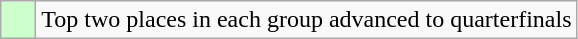<table class="wikitable">
<tr>
<td style="background:#cfc;">    </td>
<td>Top two places in each group advanced to quarterfinals</td>
</tr>
</table>
